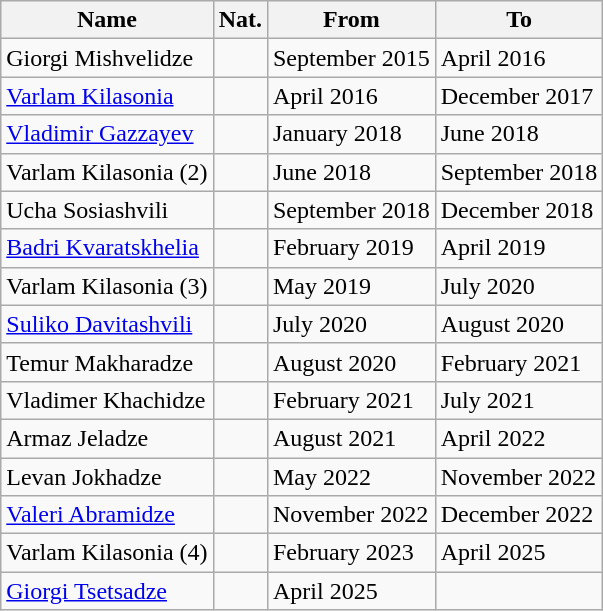<table class="wikitable sortable" style="text-align: left; font-size: 100%;">
<tr>
<th>Name</th>
<th>Nat.</th>
<th>From</th>
<th>To</th>
</tr>
<tr>
<td>Giorgi Mishvelidze</td>
<td></td>
<td>September 2015</td>
<td>April 2016</td>
</tr>
<tr>
<td><a href='#'>Varlam Kilasonia</a></td>
<td></td>
<td>April 2016</td>
<td>December 2017</td>
</tr>
<tr>
<td><a href='#'>Vladimir Gazzayev</a></td>
<td></td>
<td>January 2018</td>
<td>June 2018</td>
</tr>
<tr>
<td>Varlam Kilasonia (2)</td>
<td></td>
<td>June 2018</td>
<td>September 2018</td>
</tr>
<tr>
<td>Ucha Sosiashvili</td>
<td></td>
<td>September 2018</td>
<td>December 2018</td>
</tr>
<tr>
<td><a href='#'>Badri Kvaratskhelia</a></td>
<td></td>
<td>February 2019</td>
<td>April 2019</td>
</tr>
<tr>
<td>Varlam Kilasonia (3)</td>
<td></td>
<td>May 2019</td>
<td>July 2020</td>
</tr>
<tr>
<td><a href='#'>Suliko Davitashvili</a></td>
<td></td>
<td>July 2020</td>
<td>August 2020</td>
</tr>
<tr>
<td>Temur Makharadze</td>
<td></td>
<td>August 2020</td>
<td>February 2021</td>
</tr>
<tr>
<td>Vladimer Khachidze</td>
<td></td>
<td>February 2021</td>
<td>July 2021</td>
</tr>
<tr>
<td>Armaz Jeladze</td>
<td></td>
<td>August 2021</td>
<td>April 2022</td>
</tr>
<tr>
<td>Levan Jokhadze</td>
<td></td>
<td>May 2022</td>
<td>November 2022</td>
</tr>
<tr>
<td><a href='#'>Valeri Abramidze</a></td>
<td></td>
<td>November 2022</td>
<td>December 2022</td>
</tr>
<tr>
<td>Varlam Kilasonia (4)</td>
<td></td>
<td>February 2023</td>
<td>April 2025</td>
</tr>
<tr>
<td><a href='#'>Giorgi Tsetsadze</a></td>
<td></td>
<td>April 2025</td>
<td></td>
</tr>
</table>
